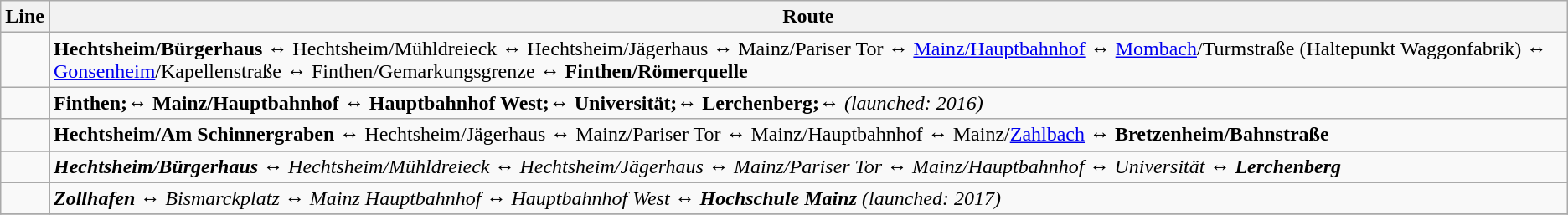<table class="wikitable">
<tr>
<th>Line</th>
<th>Route</th>
</tr>
<tr>
<td></td>
<td><strong>Hechtsheim/Bürgerhaus</strong> ↔ Hechtsheim/Mühldreieck ↔ Hechtsheim/Jägerhaus ↔ Mainz/Pariser Tor ↔ <a href='#'>Mainz/Hauptbahnhof</a> ↔ <a href='#'>Mombach</a>/Turmstraße (Haltepunkt Waggonfabrik) ↔ <a href='#'>Gonsenheim</a>/Kapellenstraße ↔ Finthen/Gemarkungsgrenze ↔ <strong>Finthen/Römerquelle</strong></td>
</tr>
<tr>
<td></td>
<td><strong>Finthen;↔ Mainz/Hauptbahnhof ↔ Hauptbahnhof West;↔ Universität;↔ Lerchenberg;↔ </strong> <em>(launched: 2016)</em></td>
</tr>
<tr>
<td></td>
<td><strong>Hechtsheim/Am Schinnergraben</strong> ↔ Hechtsheim/Jägerhaus ↔ Mainz/Pariser Tor ↔ Mainz/Hauptbahnhof ↔ Mainz/<a href='#'>Zahlbach</a> ↔ <strong>Bretzenheim/Bahnstraße</strong></td>
</tr>
<tr>
</tr>
<tr class="hintergrundfarbe5">
<td></td>
<td><strong><em>Hechtsheim/Bürgerhaus</em></strong> ↔ <em>Hechtsheim/Mühldreieck</em> ↔ <em>Hechtsheim/Jägerhaus</em> ↔ <em>Mainz/Pariser Tor</em> ↔ <em>Mainz/Hauptbahnhof</em> ↔ <em>Universität</em> ↔ <strong><em>Lerchenberg</em></strong></td>
</tr>
<tr>
<td></td>
<td><strong><em>Zollhafen</em></strong> ↔ <em>Bismarckplatz</em> ↔ <em>Mainz Hauptbahnhof</em> ↔ <em>Hauptbahnhof West</em> ↔ <strong><em>Hochschule Mainz</em></strong> <em>(launched: 2017)</em></td>
</tr>
<tr>
</tr>
</table>
